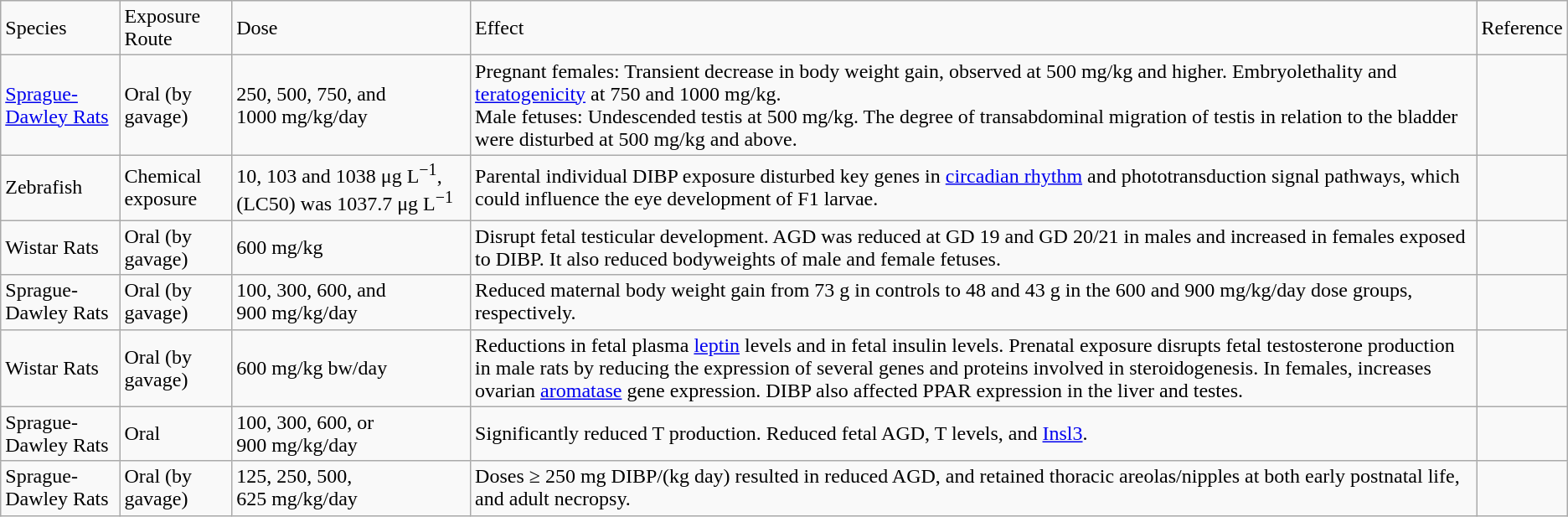<table class="wikitable">
<tr>
<td>Species</td>
<td>Exposure Route</td>
<td>Dose</td>
<td>Effect</td>
<td>Reference</td>
</tr>
<tr>
<td><a href='#'>Sprague-Dawley Rats</a></td>
<td>Oral (by gavage)</td>
<td>250, 500, 750, and 1000 mg/kg/day</td>
<td>Pregnant females: Transient decrease in body weight gain, observed at  500 mg/kg and higher. Embryolethality and <a href='#'>teratogenicity</a> at 750 and 1000 mg/kg.<br>Male fetuses: Undescended testis at 500 mg/kg. The degree of transabdominal migration of testis in relation to the bladder were disturbed at 500 mg/kg and above.</td>
<td></td>
</tr>
<tr>
<td>Zebrafish</td>
<td>Chemical exposure</td>
<td>10, 103 and 1038 μg L<sup>−1</sup>, (LC50) was 1037.7 μg L<sup>−1</sup></td>
<td>Parental individual DIBP exposure disturbed key genes in <a href='#'>circadian rhythm</a> and phototransduction signal pathways, which could influence the eye development of F1 larvae.</td>
<td></td>
</tr>
<tr>
<td>Wistar Rats</td>
<td>Oral (by gavage)</td>
<td>600 mg/kg</td>
<td>Disrupt fetal testicular development. AGD was reduced at GD 19 and GD  20/21 in males and increased in females exposed to DIBP. It also reduced bodyweights  of male and female fetuses.</td>
<td></td>
</tr>
<tr>
<td>Sprague-Dawley Rats</td>
<td>Oral (by gavage)</td>
<td>100, 300, 600, and 900 mg/kg/day</td>
<td>Reduced maternal body weight gain from 73 g in controls to 48 and 43 g  in the 600 and 900 mg/kg/day dose groups, respectively.</td>
<td></td>
</tr>
<tr>
<td>Wistar Rats</td>
<td>Oral (by gavage)</td>
<td>600 mg/kg bw/day</td>
<td>Reductions in fetal plasma <a href='#'>leptin</a> levels and in fetal insulin levels.  Prenatal exposure disrupts fetal testosterone production in male rats by  reducing the expression of several genes and proteins involved in  steroidogenesis. In females, increases ovarian <a href='#'>aromatase</a> gene expression. DIBP also affected PPAR expression in the liver and testes.</td>
<td></td>
</tr>
<tr>
<td>Sprague-Dawley Rats</td>
<td>Oral</td>
<td>100, 300, 600, or 900 mg/kg/day</td>
<td>Significantly reduced T production. Reduced fetal AGD, T levels, and <a href='#'>Insl3</a>.</td>
<td></td>
</tr>
<tr>
<td>Sprague-Dawley Rats</td>
<td>Oral (by gavage)</td>
<td>125, 250, 500, 625 mg/kg/day</td>
<td>Doses ≥ 250 mg DIBP/(kg day) resulted in reduced AGD, and retained  thoracic areolas/nipples at both early postnatal life, and adult necropsy.</td>
<td></td>
</tr>
</table>
